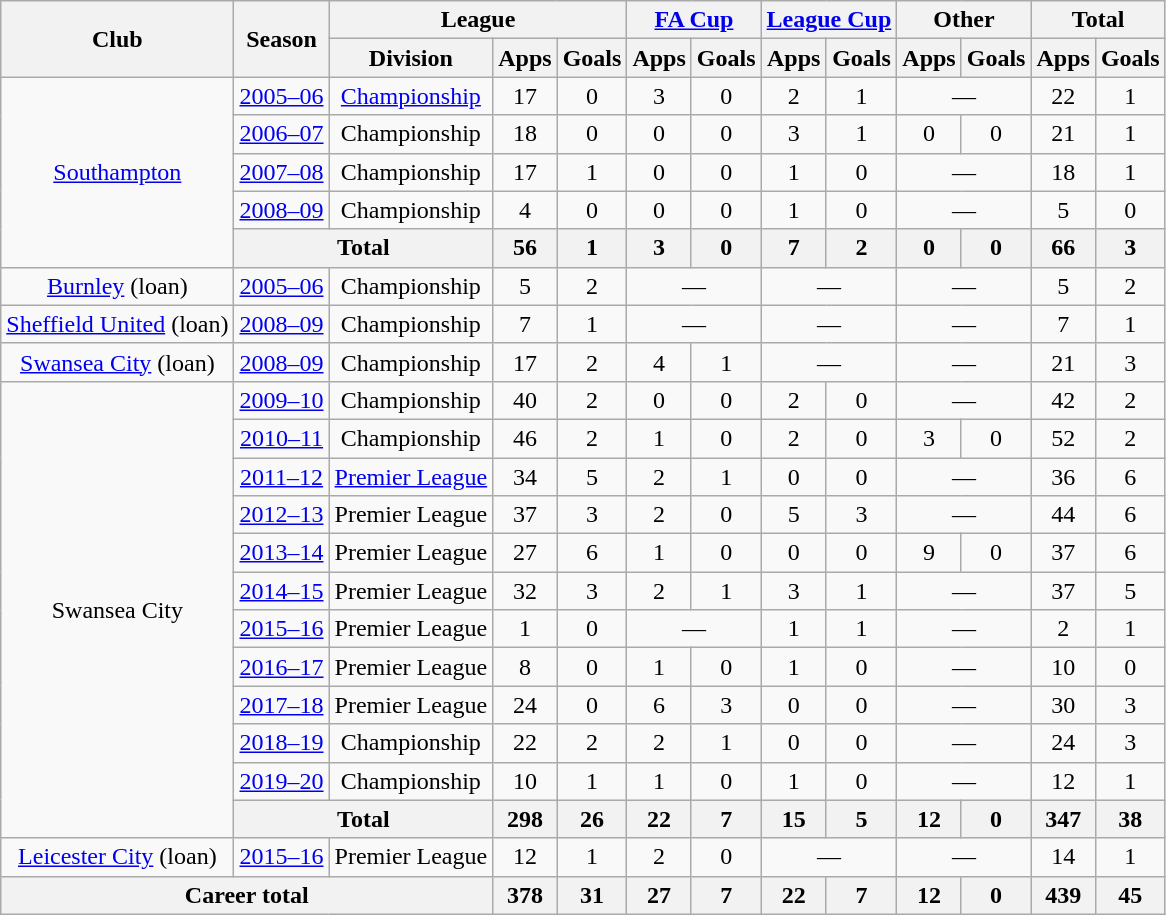<table class="wikitable" style="text-align:center">
<tr>
<th rowspan=2>Club</th>
<th rowspan=2>Season</th>
<th colspan=3>League</th>
<th colspan=2><a href='#'>FA Cup</a></th>
<th colspan=2><a href='#'>League Cup</a></th>
<th colspan=2>Other</th>
<th colspan=2>Total</th>
</tr>
<tr>
<th>Division</th>
<th>Apps</th>
<th>Goals</th>
<th>Apps</th>
<th>Goals</th>
<th>Apps</th>
<th>Goals</th>
<th>Apps</th>
<th>Goals</th>
<th>Apps</th>
<th>Goals</th>
</tr>
<tr>
<td rowspan=5><a href='#'>Southampton</a></td>
<td><a href='#'>2005–06</a></td>
<td><a href='#'>Championship</a></td>
<td>17</td>
<td>0</td>
<td>3</td>
<td>0</td>
<td>2</td>
<td>1</td>
<td colspan=2>—</td>
<td>22</td>
<td>1</td>
</tr>
<tr>
<td><a href='#'>2006–07</a></td>
<td>Championship</td>
<td>18</td>
<td>0</td>
<td>0</td>
<td>0</td>
<td>3</td>
<td>1</td>
<td>0</td>
<td>0</td>
<td>21</td>
<td>1</td>
</tr>
<tr>
<td><a href='#'>2007–08</a></td>
<td>Championship</td>
<td>17</td>
<td>1</td>
<td>0</td>
<td>0</td>
<td>1</td>
<td>0</td>
<td colspan=2>—</td>
<td>18</td>
<td>1</td>
</tr>
<tr>
<td><a href='#'>2008–09</a></td>
<td>Championship</td>
<td>4</td>
<td>0</td>
<td>0</td>
<td>0</td>
<td>1</td>
<td>0</td>
<td colspan=2>—</td>
<td>5</td>
<td>0</td>
</tr>
<tr>
<th colspan=2>Total</th>
<th>56</th>
<th>1</th>
<th>3</th>
<th>0</th>
<th>7</th>
<th>2</th>
<th>0</th>
<th>0</th>
<th>66</th>
<th>3</th>
</tr>
<tr>
<td><a href='#'>Burnley</a> (loan)</td>
<td><a href='#'>2005–06</a></td>
<td>Championship</td>
<td>5</td>
<td>2</td>
<td colspan=2>—</td>
<td colspan=2>—</td>
<td colspan=2>—</td>
<td>5</td>
<td>2</td>
</tr>
<tr>
<td><a href='#'>Sheffield United</a> (loan)</td>
<td><a href='#'>2008–09</a></td>
<td>Championship</td>
<td>7</td>
<td>1</td>
<td colspan=2>—</td>
<td colspan=2>—</td>
<td colspan=2>—</td>
<td>7</td>
<td>1</td>
</tr>
<tr>
<td><a href='#'>Swansea City</a> (loan)</td>
<td><a href='#'>2008–09</a></td>
<td>Championship</td>
<td>17</td>
<td>2</td>
<td>4</td>
<td>1</td>
<td colspan=2>—</td>
<td colspan=2>—</td>
<td>21</td>
<td>3</td>
</tr>
<tr>
<td rowspan=12>Swansea City</td>
<td><a href='#'>2009–10</a></td>
<td>Championship</td>
<td>40</td>
<td>2</td>
<td>0</td>
<td>0</td>
<td>2</td>
<td>0</td>
<td colspan=2>—</td>
<td>42</td>
<td>2</td>
</tr>
<tr>
<td><a href='#'>2010–11</a></td>
<td>Championship</td>
<td>46</td>
<td>2</td>
<td>1</td>
<td>0</td>
<td>2</td>
<td>0</td>
<td>3</td>
<td>0</td>
<td>52</td>
<td>2</td>
</tr>
<tr>
<td><a href='#'>2011–12</a></td>
<td><a href='#'>Premier League</a></td>
<td>34</td>
<td>5</td>
<td>2</td>
<td>1</td>
<td>0</td>
<td>0</td>
<td colspan=2>—</td>
<td>36</td>
<td>6</td>
</tr>
<tr>
<td><a href='#'>2012–13</a></td>
<td>Premier League</td>
<td>37</td>
<td>3</td>
<td>2</td>
<td>0</td>
<td>5</td>
<td>3</td>
<td colspan=2>—</td>
<td>44</td>
<td>6</td>
</tr>
<tr>
<td><a href='#'>2013–14</a></td>
<td>Premier League</td>
<td>27</td>
<td>6</td>
<td>1</td>
<td>0</td>
<td>0</td>
<td>0</td>
<td>9</td>
<td>0</td>
<td>37</td>
<td>6</td>
</tr>
<tr>
<td><a href='#'>2014–15</a></td>
<td>Premier League</td>
<td>32</td>
<td>3</td>
<td>2</td>
<td>1</td>
<td>3</td>
<td>1</td>
<td colspan=2>—</td>
<td>37</td>
<td>5</td>
</tr>
<tr>
<td><a href='#'>2015–16</a></td>
<td>Premier League</td>
<td>1</td>
<td>0</td>
<td colspan=2>—</td>
<td>1</td>
<td>1</td>
<td colspan=2>—</td>
<td>2</td>
<td>1</td>
</tr>
<tr>
<td><a href='#'>2016–17</a></td>
<td>Premier League</td>
<td>8</td>
<td>0</td>
<td>1</td>
<td>0</td>
<td>1</td>
<td>0</td>
<td colspan=2>—</td>
<td>10</td>
<td>0</td>
</tr>
<tr>
<td><a href='#'>2017–18</a></td>
<td>Premier League</td>
<td>24</td>
<td>0</td>
<td>6</td>
<td>3</td>
<td>0</td>
<td>0</td>
<td colspan=2>—</td>
<td>30</td>
<td>3</td>
</tr>
<tr>
<td><a href='#'>2018–19</a></td>
<td>Championship</td>
<td>22</td>
<td>2</td>
<td>2</td>
<td>1</td>
<td>0</td>
<td>0</td>
<td colspan=2>—</td>
<td>24</td>
<td>3</td>
</tr>
<tr>
<td><a href='#'>2019–20</a></td>
<td>Championship</td>
<td>10</td>
<td>1</td>
<td>1</td>
<td>0</td>
<td>1</td>
<td>0</td>
<td colspan=2>—</td>
<td>12</td>
<td>1</td>
</tr>
<tr>
<th colspan=2>Total</th>
<th>298</th>
<th>26</th>
<th>22</th>
<th>7</th>
<th>15</th>
<th>5</th>
<th>12</th>
<th>0</th>
<th>347</th>
<th>38</th>
</tr>
<tr>
<td><a href='#'>Leicester City</a> (loan)</td>
<td><a href='#'>2015–16</a></td>
<td>Premier League</td>
<td>12</td>
<td>1</td>
<td>2</td>
<td>0</td>
<td colspan=2>—</td>
<td colspan=2>—</td>
<td>14</td>
<td>1</td>
</tr>
<tr>
<th colspan=3>Career total</th>
<th>378</th>
<th>31</th>
<th>27</th>
<th>7</th>
<th>22</th>
<th>7</th>
<th>12</th>
<th>0</th>
<th>439</th>
<th>45</th>
</tr>
</table>
